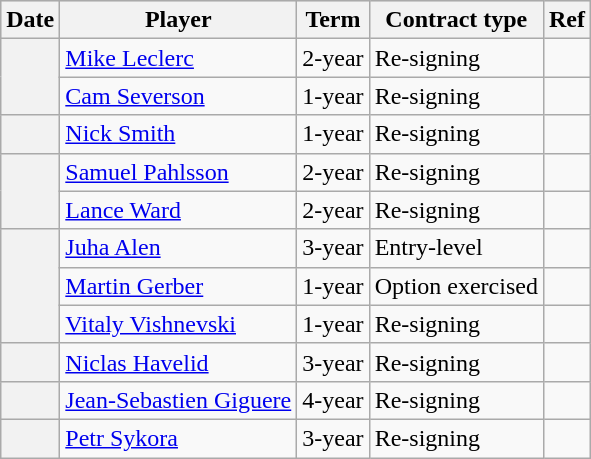<table class="wikitable plainrowheaders">
<tr style="background:#ddd; text-align:center;">
<th>Date</th>
<th>Player</th>
<th>Term</th>
<th>Contract type</th>
<th>Ref</th>
</tr>
<tr>
<th scope="row" rowspan=2></th>
<td><a href='#'>Mike Leclerc</a></td>
<td>2-year</td>
<td>Re-signing</td>
<td></td>
</tr>
<tr>
<td><a href='#'>Cam Severson</a></td>
<td>1-year</td>
<td>Re-signing</td>
<td></td>
</tr>
<tr>
<th scope="row"></th>
<td><a href='#'>Nick Smith</a></td>
<td>1-year</td>
<td>Re-signing</td>
<td></td>
</tr>
<tr>
<th scope="row" rowspan=2></th>
<td><a href='#'>Samuel Pahlsson</a></td>
<td>2-year</td>
<td>Re-signing</td>
<td></td>
</tr>
<tr>
<td><a href='#'>Lance Ward</a></td>
<td>2-year</td>
<td>Re-signing</td>
<td></td>
</tr>
<tr>
<th scope="row" rowspan=3></th>
<td><a href='#'>Juha Alen</a></td>
<td>3-year</td>
<td>Entry-level</td>
<td></td>
</tr>
<tr>
<td><a href='#'>Martin Gerber</a></td>
<td>1-year</td>
<td>Option exercised</td>
<td></td>
</tr>
<tr>
<td><a href='#'>Vitaly Vishnevski</a></td>
<td>1-year</td>
<td>Re-signing</td>
<td></td>
</tr>
<tr>
<th scope="row"></th>
<td><a href='#'>Niclas Havelid</a></td>
<td>3-year</td>
<td>Re-signing</td>
<td></td>
</tr>
<tr>
<th scope="row"></th>
<td><a href='#'>Jean-Sebastien Giguere</a></td>
<td>4-year</td>
<td>Re-signing</td>
<td></td>
</tr>
<tr>
<th scope="row"></th>
<td><a href='#'>Petr Sykora</a></td>
<td>3-year</td>
<td>Re-signing</td>
<td></td>
</tr>
</table>
